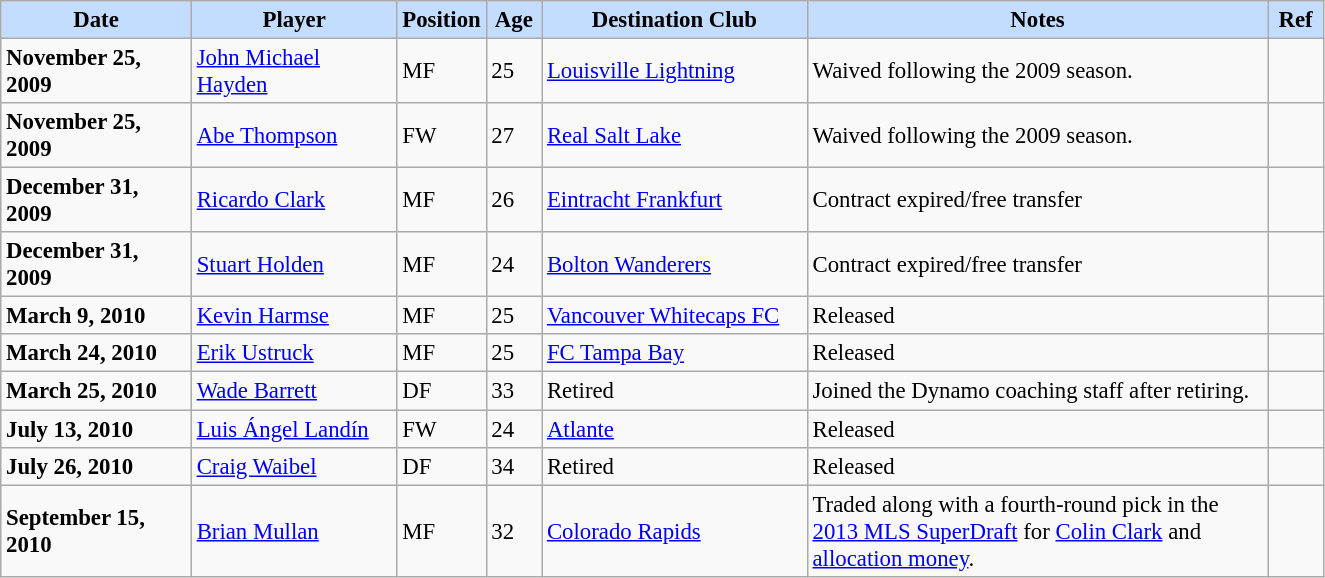<table class="wikitable" style="text-align:left; font-size:95%;">
<tr>
<th style="background:#c2ddff; width:120px;">Date</th>
<th style="background:#c2ddff; width:130px;">Player</th>
<th style="background:#c2ddff; width:50px;">Position</th>
<th style="background:#c2ddff; width:30px;">Age</th>
<th style="background:#c2ddff; width:170px;">Destination Club</th>
<th style="background:#c2ddff; width:300px;">Notes</th>
<th style="background:#c2ddff; width:30px;">Ref</th>
</tr>
<tr>
<td><strong>November 25, 2009</strong></td>
<td> <a href='#'>John Michael Hayden</a></td>
<td>MF</td>
<td>25</td>
<td> <a href='#'>Louisville Lightning</a></td>
<td>Waived following the 2009 season.</td>
<td></td>
</tr>
<tr>
<td><strong>November 25, 2009</strong></td>
<td> <a href='#'>Abe Thompson</a></td>
<td>FW</td>
<td>27</td>
<td> <a href='#'>Real Salt Lake</a></td>
<td>Waived following the 2009 season.</td>
<td></td>
</tr>
<tr>
<td><strong>December 31, 2009</strong></td>
<td> <a href='#'>Ricardo Clark</a></td>
<td>MF</td>
<td>26</td>
<td> <a href='#'>Eintracht Frankfurt</a></td>
<td>Contract expired/free transfer</td>
<td></td>
</tr>
<tr>
<td><strong>December 31, 2009</strong></td>
<td> <a href='#'>Stuart Holden</a></td>
<td>MF</td>
<td>24</td>
<td> <a href='#'>Bolton Wanderers</a></td>
<td>Contract expired/free transfer</td>
<td></td>
</tr>
<tr>
<td><strong>March 9, 2010</strong></td>
<td> <a href='#'>Kevin Harmse</a></td>
<td>MF</td>
<td>25</td>
<td> <a href='#'>Vancouver Whitecaps FC</a></td>
<td>Released</td>
<td></td>
</tr>
<tr>
<td><strong>March 24, 2010</strong></td>
<td> <a href='#'>Erik Ustruck</a></td>
<td>MF</td>
<td>25</td>
<td> <a href='#'>FC Tampa Bay</a></td>
<td>Released</td>
<td></td>
</tr>
<tr>
<td><strong>March 25, 2010</strong></td>
<td> <a href='#'>Wade Barrett</a></td>
<td>DF</td>
<td>33</td>
<td>Retired</td>
<td>Joined the Dynamo coaching staff after retiring.</td>
<td></td>
</tr>
<tr>
<td><strong>July 13, 2010</strong></td>
<td> <a href='#'>Luis Ángel Landín</a></td>
<td>FW</td>
<td>24</td>
<td> <a href='#'>Atlante</a></td>
<td>Released</td>
<td></td>
</tr>
<tr>
<td><strong>July 26, 2010</strong></td>
<td> <a href='#'>Craig Waibel</a></td>
<td>DF</td>
<td>34</td>
<td>Retired</td>
<td>Released</td>
<td></td>
</tr>
<tr>
<td><strong>September 15, 2010</strong></td>
<td> <a href='#'>Brian Mullan</a></td>
<td>MF</td>
<td>32</td>
<td> <a href='#'>Colorado Rapids</a></td>
<td>Traded along with a fourth-round pick in the <a href='#'>2013 MLS SuperDraft</a> for <a href='#'>Colin Clark</a> and <a href='#'>allocation money</a>.</td>
<td></td>
</tr>
</table>
